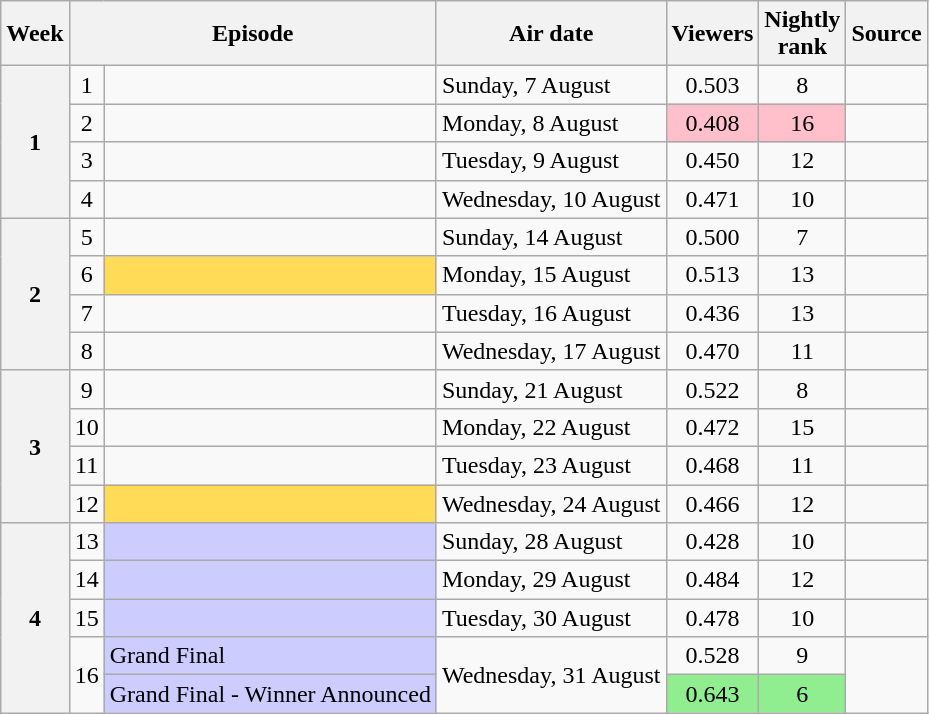<table class="wikitable" style="text-align:center;">
<tr>
<th scope="col" class="unsortable">Week</th>
<th colspan=2>Episode</th>
<th class="unsortable">Air date</th>
<th>Viewers<br><small></small></th>
<th>Nightly<br>rank</th>
<th class="unsortable">Source</th>
</tr>
<tr>
<th rowspan="4">1</th>
<td>1</td>
<td style="text-align:left"></td>
<td style="text-align:left">Sunday, 7 August</td>
<td>0.503</td>
<td>8</td>
<td></td>
</tr>
<tr>
<td>2</td>
<td style="text-align:left"></td>
<td style="text-align:left">Monday, 8 August</td>
<td bgcolor=pink>0.408</td>
<td bgcolor=pink>16</td>
<td></td>
</tr>
<tr>
<td>3</td>
<td style="text-align:left"></td>
<td style="text-align:left">Tuesday, 9 August</td>
<td>0.450</td>
<td>12</td>
<td></td>
</tr>
<tr>
<td>4</td>
<td style="text-align:left"></td>
<td style="text-align:left">Wednesday, 10 August</td>
<td>0.471</td>
<td>10</td>
<td></td>
</tr>
<tr>
<th rowspan="4">2</th>
<td>5</td>
<td style="text-align:left"></td>
<td style="text-align:left">Sunday, 14 August</td>
<td>0.500</td>
<td>7</td>
<td></td>
</tr>
<tr>
<td>6</td>
<td style="text-align:left" bgcolor=#FFDB58></td>
<td style="text-align:left">Monday, 15 August</td>
<td>0.513</td>
<td>13</td>
<td></td>
</tr>
<tr>
<td>7</td>
<td style="text-align:left"></td>
<td style="text-align:left">Tuesday, 16 August</td>
<td>0.436</td>
<td>13</td>
<td></td>
</tr>
<tr>
<td>8</td>
<td style="text-align:left"></td>
<td style="text-align:left">Wednesday, 17 August</td>
<td>0.470</td>
<td>11</td>
<td></td>
</tr>
<tr>
<th rowspan="4">3</th>
<td>9</td>
<td style="text-align:left"></td>
<td style="text-align:left">Sunday, 21 August</td>
<td>0.522</td>
<td>8</td>
<td></td>
</tr>
<tr>
<td>10</td>
<td style="text-align:left"></td>
<td style="text-align:left">Monday, 22 August</td>
<td>0.472</td>
<td>15</td>
<td></td>
</tr>
<tr>
<td>11</td>
<td style="text-align:left"></td>
<td style="text-align:left">Tuesday, 23 August</td>
<td>0.468</td>
<td>11</td>
<td></td>
</tr>
<tr>
<td>12</td>
<td style="text-align:left" bgcolor=#FFDB58></td>
<td style="text-align:left">Wednesday, 24 August</td>
<td>0.466</td>
<td>12</td>
<td></td>
</tr>
<tr>
<th rowspan="5">4</th>
<td>13</td>
<td style="text-align:left" bgcolor=#CCCCFF></td>
<td style="text-align:left">Sunday, 28 August</td>
<td>0.428</td>
<td>10</td>
<td></td>
</tr>
<tr>
<td>14</td>
<td style="text-align:left" bgcolor=#CCCCFF></td>
<td style="text-align:left">Monday, 29 August</td>
<td>0.484</td>
<td>12</td>
<td></td>
</tr>
<tr>
<td>15</td>
<td style="text-align:left" bgcolor=#CCCCFF></td>
<td style="text-align:left">Tuesday, 30 August</td>
<td>0.478</td>
<td>10</td>
<td></td>
</tr>
<tr>
<td rowspan="2">16</td>
<td style="text-align:left; background:#CCCCFF">Grand Final</td>
<td rowspan="2" style="text-align:left">Wednesday, 31 August</td>
<td>0.528</td>
<td>9</td>
<td rowspan="2"></td>
</tr>
<tr>
<td style="text-align:left; background:#CCCCFF">Grand Final - Winner Announced</td>
<td bgcolor=#90EE90>0.643</td>
<td bgcolor=#90EE90>6</td>
</tr>
</table>
